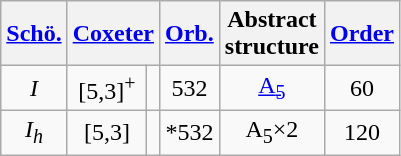<table class=wikitable>
<tr>
<th><a href='#'>Schö.</a></th>
<th colspan=2><a href='#'>Coxeter</a></th>
<th><a href='#'>Orb.</a></th>
<th>Abstract<br>structure</th>
<th><a href='#'>Order</a></th>
</tr>
<tr align=center>
<td><em>I</em></td>
<td>[5,3]<sup>+</sup></td>
<td></td>
<td>532</td>
<td><a href='#'>A<sub>5</sub></a></td>
<td>60</td>
</tr>
<tr align=center>
<td><em>I<sub>h</sub></em></td>
<td>[5,3]</td>
<td></td>
<td>*532</td>
<td>A<sub>5</sub>×2</td>
<td>120</td>
</tr>
</table>
